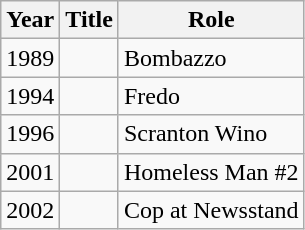<table class="wikitable plainrowheaders">
<tr>
<th>Year</th>
<th>Title</th>
<th>Role</th>
</tr>
<tr>
<td>1989</td>
<td><em></em></td>
<td>Bombazzo</td>
</tr>
<tr>
<td>1994</td>
<td><em></em></td>
<td>Fredo</td>
</tr>
<tr>
<td>1996</td>
<td><em></em></td>
<td>Scranton Wino</td>
</tr>
<tr>
<td>2001</td>
<td><em></em></td>
<td>Homeless Man #2</td>
</tr>
<tr>
<td>2002</td>
<td><em></em></td>
<td>Cop at Newsstand</td>
</tr>
</table>
